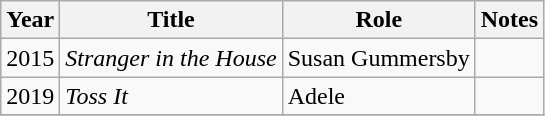<table class="wikitable sortable">
<tr>
<th>Year</th>
<th>Title</th>
<th>Role</th>
<th class="unsortable">Notes</th>
</tr>
<tr>
<td>2015</td>
<td><em>Stranger in the House</em></td>
<td>Susan Gummersby</td>
<td></td>
</tr>
<tr>
<td>2019</td>
<td><em>Toss It</em></td>
<td>Adele</td>
<td></td>
</tr>
<tr>
</tr>
</table>
